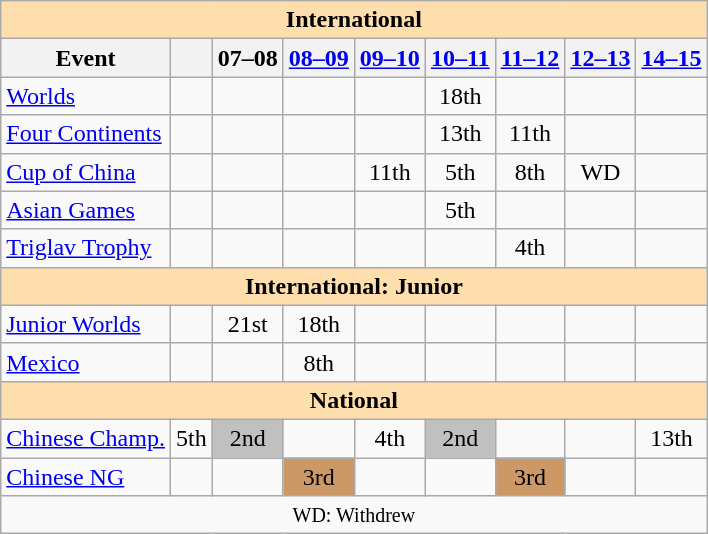<table class="wikitable" style="text-align:center">
<tr>
<th style="background-color: #ffdead; " colspan=9 align=center>International</th>
</tr>
<tr>
<th>Event</th>
<th></th>
<th>07–08</th>
<th><a href='#'>08–09</a></th>
<th><a href='#'>09–10</a></th>
<th><a href='#'>10–11</a></th>
<th><a href='#'>11–12</a></th>
<th><a href='#'>12–13</a></th>
<th><a href='#'>14–15</a></th>
</tr>
<tr>
<td align=left><a href='#'>Worlds</a></td>
<td></td>
<td></td>
<td></td>
<td></td>
<td>18th</td>
<td></td>
<td></td>
<td></td>
</tr>
<tr>
<td align=left><a href='#'>Four Continents</a></td>
<td></td>
<td></td>
<td></td>
<td></td>
<td>13th</td>
<td>11th</td>
<td></td>
<td></td>
</tr>
<tr>
<td align=left> <a href='#'>Cup of China</a></td>
<td></td>
<td></td>
<td></td>
<td>11th</td>
<td>5th</td>
<td>8th</td>
<td>WD</td>
<td></td>
</tr>
<tr>
<td align=left><a href='#'>Asian Games</a></td>
<td></td>
<td></td>
<td></td>
<td></td>
<td>5th</td>
<td></td>
<td></td>
<td></td>
</tr>
<tr>
<td align=left><a href='#'>Triglav Trophy</a></td>
<td></td>
<td></td>
<td></td>
<td></td>
<td></td>
<td>4th</td>
<td></td>
<td></td>
</tr>
<tr>
<th style="background-color: #ffdead; " colspan=9 align=center>International: Junior</th>
</tr>
<tr>
<td align=left><a href='#'>Junior Worlds</a></td>
<td></td>
<td>21st</td>
<td>18th</td>
<td></td>
<td></td>
<td></td>
<td></td>
<td></td>
</tr>
<tr>
<td align=left> <a href='#'>Mexico</a></td>
<td></td>
<td></td>
<td>8th</td>
<td></td>
<td></td>
<td></td>
<td></td>
<td></td>
</tr>
<tr>
<th style="background-color: #ffdead; " colspan=9 align=center>National</th>
</tr>
<tr>
<td align=left><a href='#'>Chinese Champ.</a></td>
<td>5th</td>
<td bgcolor=silver>2nd</td>
<td></td>
<td>4th</td>
<td bgcolor=silver>2nd</td>
<td></td>
<td></td>
<td>13th</td>
</tr>
<tr>
<td align=left><a href='#'>Chinese NG</a></td>
<td></td>
<td></td>
<td bgcolor=cc9966>3rd</td>
<td></td>
<td></td>
<td bgcolor=cc9966>3rd</td>
<td></td>
<td></td>
</tr>
<tr>
<td colspan=9 align=center><small> WD: Withdrew </small></td>
</tr>
</table>
